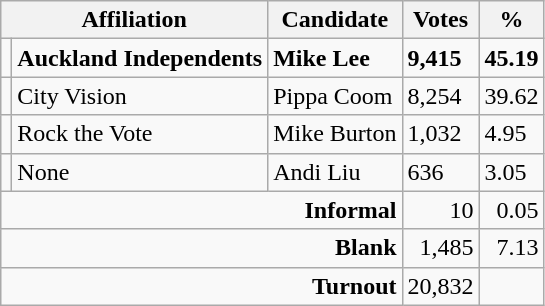<table class="wikitable col4right col5right">
<tr>
<th colspan="2">Affiliation</th>
<th>Candidate</th>
<th>Votes</th>
<th>%</th>
</tr>
<tr>
<td></td>
<td><strong>Auckland Independents</strong></td>
<td><strong>Mike Lee</strong></td>
<td><strong>9,415</strong></td>
<td><strong>45.19</strong></td>
</tr>
<tr>
<td></td>
<td>City Vision</td>
<td>Pippa Coom</td>
<td>8,254</td>
<td>39.62</td>
</tr>
<tr>
<td></td>
<td>Rock the Vote</td>
<td>Mike Burton</td>
<td>1,032</td>
<td>4.95</td>
</tr>
<tr>
<td></td>
<td>None</td>
<td>Andi Liu</td>
<td>636</td>
<td>3.05</td>
</tr>
<tr>
<td colspan="3" style="text-align:right"><strong>Informal</strong></td>
<td style="text-align:right">10</td>
<td style="text-align:right">0.05</td>
</tr>
<tr>
<td colspan="3" style="text-align:right"><strong>Blank</strong></td>
<td style="text-align:right">1,485</td>
<td style="text-align:right">7.13</td>
</tr>
<tr>
<td colspan="3" style="text-align:right"><strong>Turnout</strong></td>
<td style="text-align:right">20,832</td>
<td></td>
</tr>
</table>
